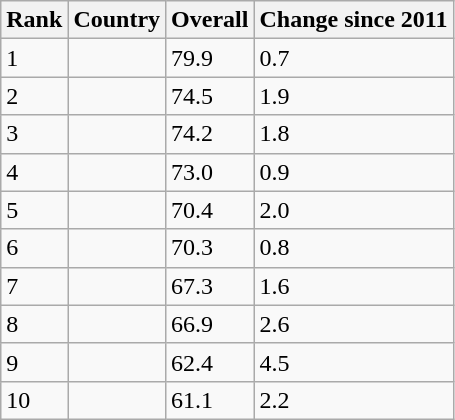<table class="wikitable">
<tr>
<th>Rank</th>
<th>Country</th>
<th>Overall</th>
<th>Change since 2011</th>
</tr>
<tr>
<td>1</td>
<td></td>
<td>79.9</td>
<td> 0.7</td>
</tr>
<tr>
<td>2</td>
<td></td>
<td>74.5</td>
<td> 1.9</td>
</tr>
<tr>
<td>3</td>
<td></td>
<td>74.2</td>
<td> 1.8</td>
</tr>
<tr>
<td>4</td>
<td></td>
<td>73.0</td>
<td> 0.9</td>
</tr>
<tr>
<td>5</td>
<td></td>
<td>70.4</td>
<td> 2.0</td>
</tr>
<tr>
<td>6</td>
<td></td>
<td>70.3</td>
<td> 0.8</td>
</tr>
<tr>
<td>7</td>
<td></td>
<td>67.3</td>
<td> 1.6</td>
</tr>
<tr>
<td>8</td>
<td></td>
<td>66.9</td>
<td> 2.6</td>
</tr>
<tr>
<td>9</td>
<td></td>
<td>62.4</td>
<td> 4.5</td>
</tr>
<tr>
<td>10</td>
<td></td>
<td>61.1</td>
<td> 2.2</td>
</tr>
</table>
